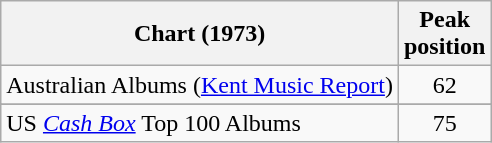<table class="wikitable sortable plainrowheaders">
<tr>
<th scope="col">Chart (1973)</th>
<th>Peak<br>position</th>
</tr>
<tr>
<td>Australian Albums (<a href='#'>Kent Music Report</a>)</td>
<td style="text-align:center;">62</td>
</tr>
<tr>
</tr>
<tr>
</tr>
<tr>
<td>US <em><a href='#'>Cash Box</a></em> Top 100 Albums</td>
<td align="center">75</td>
</tr>
</table>
